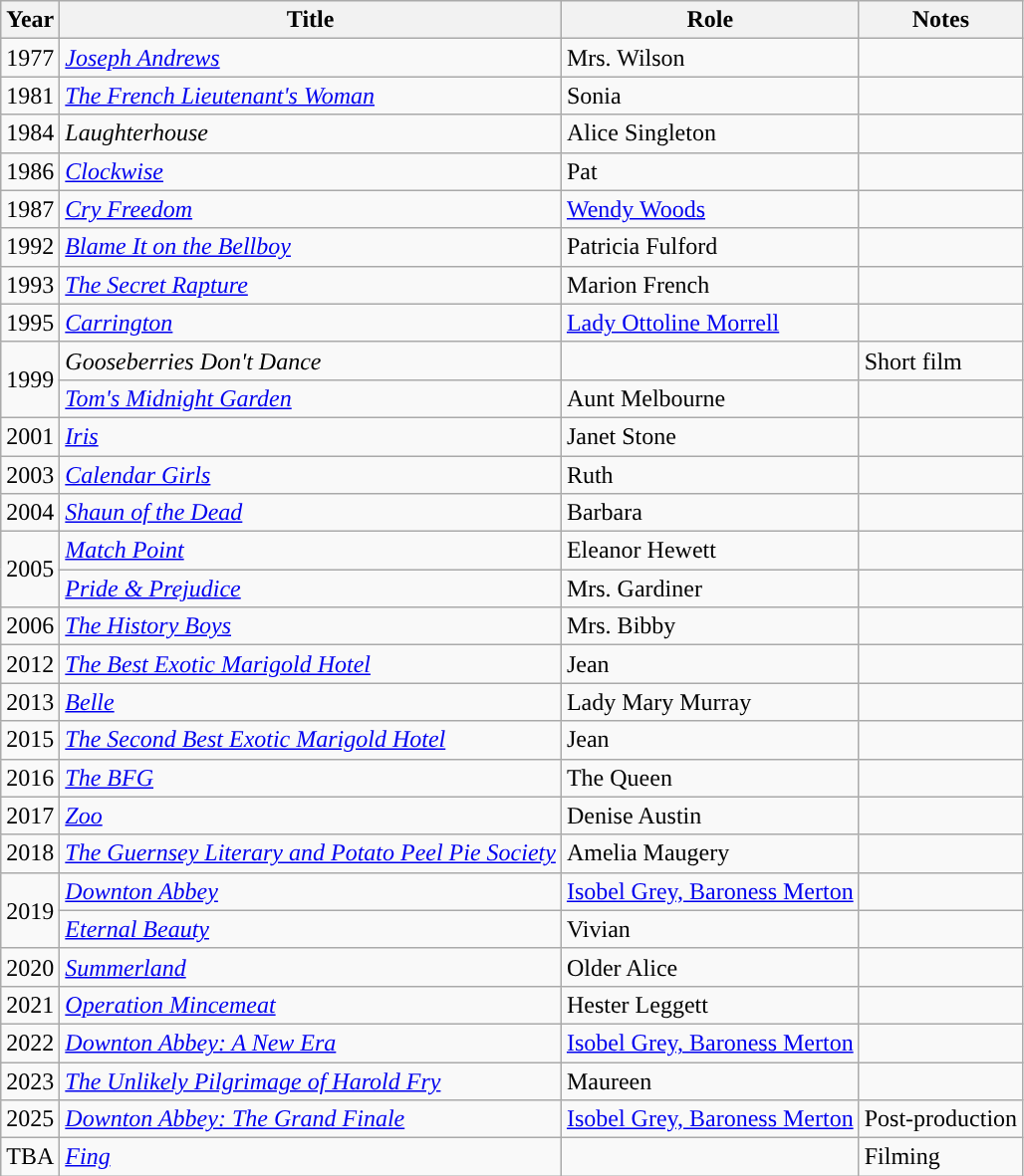<table class="wikitable sortable">
<tr>
<th>Year</th>
<th>Title</th>
<th>Role</th>
<th class="unsortable2">Notes</th>
</tr>
<tr>
<td>1977</td>
<td><em><a href='#'>Joseph Andrews</a></em></td>
<td>Mrs. Wilson</td>
<td></td>
</tr>
<tr>
<td>1981</td>
<td><em><a href='#'>The French Lieutenant's Woman</a></em></td>
<td>Sonia</td>
<td></td>
</tr>
<tr>
<td>1984</td>
<td><em>Laughterhouse</em></td>
<td>Alice Singleton</td>
<td></td>
</tr>
<tr>
<td>1986</td>
<td><em><a href='#'>Clockwise</a></em></td>
<td>Pat</td>
<td></td>
</tr>
<tr>
<td>1987</td>
<td><em><a href='#'>Cry Freedom</a></em></td>
<td><a href='#'>Wendy Woods</a></td>
<td></td>
</tr>
<tr>
<td>1992</td>
<td><em><a href='#'>Blame It on the Bellboy</a></em></td>
<td>Patricia Fulford</td>
<td></td>
</tr>
<tr>
<td>1993</td>
<td><em><a href='#'>The Secret Rapture</a></em></td>
<td>Marion French</td>
<td></td>
</tr>
<tr>
<td>1995</td>
<td><em><a href='#'>Carrington</a></em></td>
<td><a href='#'>Lady Ottoline Morrell</a></td>
<td></td>
</tr>
<tr>
<td rowspan="2">1999</td>
<td><em>Gooseberries Don't Dance</em></td>
<td></td>
<td>Short film</td>
</tr>
<tr>
<td><em><a href='#'>Tom's Midnight Garden</a></em></td>
<td>Aunt Melbourne</td>
<td></td>
</tr>
<tr>
<td>2001</td>
<td><em><a href='#'>Iris</a></em></td>
<td>Janet Stone</td>
<td></td>
</tr>
<tr>
<td>2003</td>
<td><em><a href='#'>Calendar Girls</a></em></td>
<td>Ruth</td>
<td></td>
</tr>
<tr>
<td>2004</td>
<td><em><a href='#'>Shaun of the Dead</a></em></td>
<td>Barbara</td>
<td></td>
</tr>
<tr>
<td rowspan="2">2005</td>
<td><em><a href='#'>Match Point</a></em></td>
<td>Eleanor Hewett</td>
<td></td>
</tr>
<tr>
<td><em><a href='#'>Pride & Prejudice</a></em></td>
<td>Mrs. Gardiner</td>
<td></td>
</tr>
<tr>
<td>2006</td>
<td><em><a href='#'>The History Boys</a></em></td>
<td>Mrs. Bibby</td>
<td></td>
</tr>
<tr>
<td>2012</td>
<td><em><a href='#'>The Best Exotic Marigold Hotel</a></em></td>
<td>Jean</td>
<td></td>
</tr>
<tr>
<td>2013</td>
<td><em><a href='#'>Belle</a></em></td>
<td>Lady Mary Murray</td>
<td></td>
</tr>
<tr>
<td>2015</td>
<td><em><a href='#'>The Second Best Exotic Marigold Hotel</a></em></td>
<td>Jean</td>
<td></td>
</tr>
<tr>
<td>2016</td>
<td><em><a href='#'>The BFG</a></em></td>
<td>The Queen</td>
<td></td>
</tr>
<tr>
<td>2017</td>
<td><em><a href='#'>Zoo</a></em></td>
<td>Denise Austin</td>
<td></td>
</tr>
<tr>
<td>2018</td>
<td><em><a href='#'>The Guernsey Literary and Potato Peel Pie Society</a></em></td>
<td>Amelia Maugery</td>
<td></td>
</tr>
<tr>
<td rowspan="2">2019</td>
<td><em><a href='#'>Downton Abbey</a></em></td>
<td><a href='#'>Isobel Grey, Baroness Merton</a></td>
<td></td>
</tr>
<tr>
<td><em><a href='#'>Eternal Beauty</a></em></td>
<td>Vivian</td>
<td></td>
</tr>
<tr>
<td>2020</td>
<td><em><a href='#'>Summerland</a></em></td>
<td>Older Alice</td>
<td></td>
</tr>
<tr>
<td>2021</td>
<td><em><a href='#'>Operation Mincemeat</a></em></td>
<td>Hester Leggett</td>
<td></td>
</tr>
<tr>
<td>2022</td>
<td><em><a href='#'>Downton Abbey: A New Era</a></em></td>
<td><a href='#'>Isobel Grey, Baroness Merton</a></td>
<td></td>
</tr>
<tr>
<td>2023</td>
<td><em><a href='#'>The Unlikely Pilgrimage of Harold Fry</a></em></td>
<td>Maureen</td>
<td></td>
</tr>
<tr>
<td>2025</td>
<td><em><a href='#'>Downton Abbey: The Grand Finale</a></em></td>
<td><a href='#'>Isobel Grey, Baroness Merton</a></td>
<td>Post-production</td>
</tr>
<tr>
<td>TBA</td>
<td><em><a href='#'>Fing</a></em></td>
<td></td>
<td>Filming</td>
</tr>
</table>
